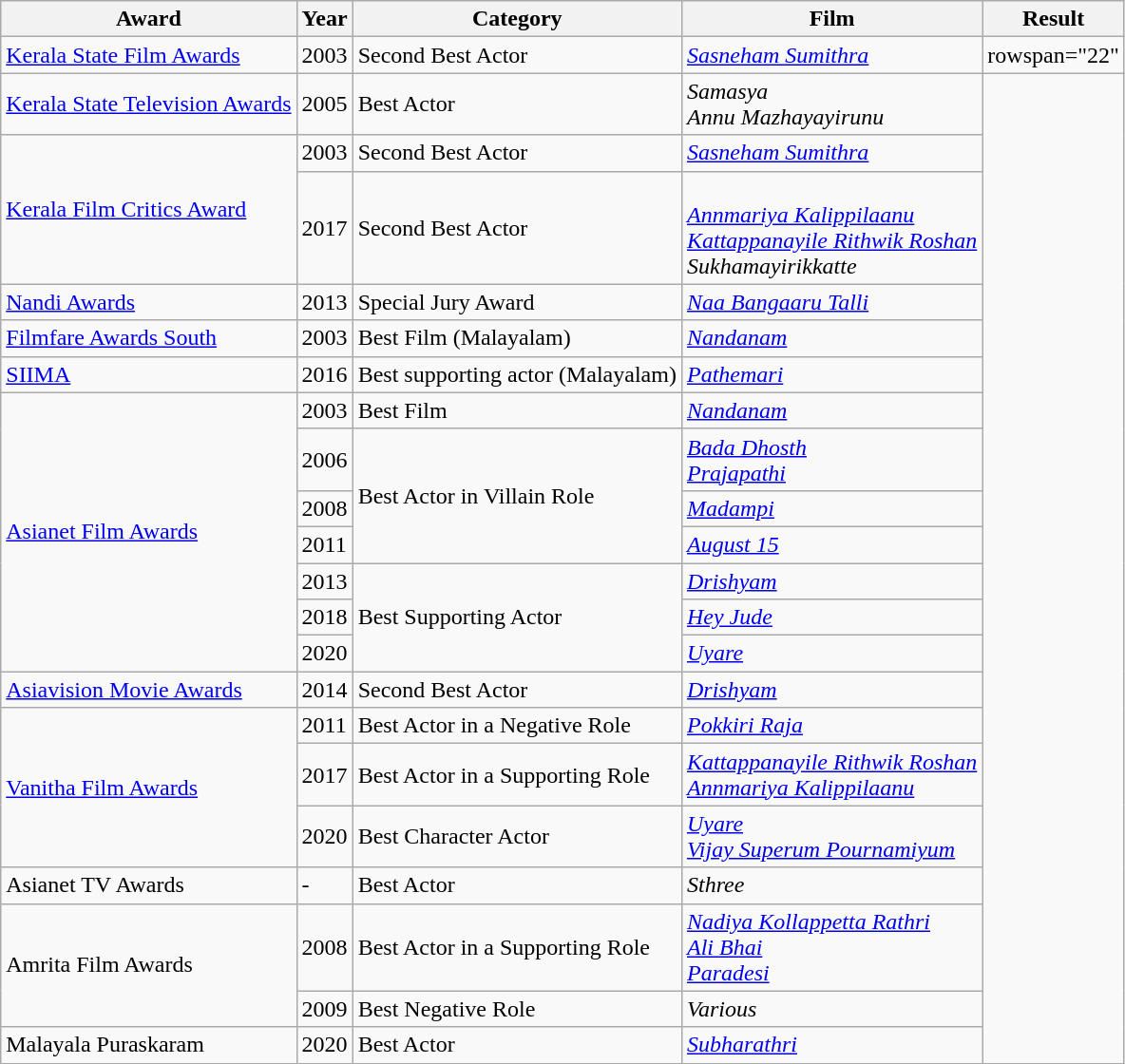<table class="wikitable sortable">
<tr>
<th>Award</th>
<th>Year</th>
<th>Category</th>
<th>Film</th>
<th>Result</th>
</tr>
<tr>
<td><a href='#'>Kerala State Film Awards</a></td>
<td>2003</td>
<td>Second Best Actor</td>
<td><em><a href='#'>Sasneham Sumithra</a></em></td>
<td>rowspan="22"</td>
</tr>
<tr>
<td><a href='#'>Kerala State Television Awards</a></td>
<td>2005</td>
<td>Best Actor</td>
<td><em>Samasya</em><br><em>Annu Mazhayayirunu</em></td>
</tr>
<tr>
<td rowspan="2"><a href='#'>Kerala Film Critics Award</a></td>
<td>2003</td>
<td>Second Best Actor</td>
<td><em><a href='#'>Sasneham Sumithra</a></em></td>
</tr>
<tr>
<td>2017</td>
<td>Second Best Actor</td>
<td><br><em><a href='#'>Annmariya Kalippilaanu</a></em><br><em><a href='#'>Kattappanayile Rithwik Roshan</a></em><br><em>Sukhamayirikkatte</em></td>
</tr>
<tr>
<td><a href='#'>Nandi Awards</a></td>
<td>2013</td>
<td>Special Jury Award</td>
<td><em><a href='#'>Naa Bangaaru Talli</a></em></td>
</tr>
<tr>
<td><a href='#'>Filmfare Awards South</a></td>
<td>2003</td>
<td>Best Film (Malayalam)</td>
<td><a href='#'><em>Nandanam</em></a></td>
</tr>
<tr>
<td><a href='#'>SIIMA</a></td>
<td>2016</td>
<td>Best supporting actor (Malayalam)</td>
<td><em><a href='#'>Pathemari</a></em></td>
</tr>
<tr>
<td rowspan="7"><a href='#'>Asianet Film Awards</a></td>
<td>2003</td>
<td>Best Film</td>
<td><a href='#'><em>Nandanam</em></a></td>
</tr>
<tr>
<td>2006</td>
<td rowspan="3">Best Actor in Villain Role</td>
<td><em><a href='#'>Bada Dhosth</a></em><br><em><a href='#'>Prajapathi</a></em></td>
</tr>
<tr>
<td>2008</td>
<td><em><a href='#'>Madampi</a></em></td>
</tr>
<tr>
<td>2011</td>
<td><em><a href='#'>August 15</a></em></td>
</tr>
<tr>
<td>2013</td>
<td rowspan="3">Best Supporting Actor</td>
<td><em><a href='#'>Drishyam</a></em></td>
</tr>
<tr>
<td>2018</td>
<td><a href='#'><em>Hey Jude</em></a></td>
</tr>
<tr>
<td>2020</td>
<td><em><a href='#'>Uyare</a></em></td>
</tr>
<tr>
<td><a href='#'>Asiavision Movie Awards</a></td>
<td>2014</td>
<td>Second Best Actor</td>
<td><em><a href='#'>Drishyam</a></em></td>
</tr>
<tr>
<td rowspan="3"><a href='#'>Vanitha Film Awards</a></td>
<td>2011</td>
<td>Best Actor in a Negative Role</td>
<td><a href='#'><em>Pokkiri Raja</em></a></td>
</tr>
<tr>
<td>2017</td>
<td>Best Actor in a Supporting Role</td>
<td><em><a href='#'>Kattappanayile Rithwik Roshan</a></em><br><em><a href='#'>Annmariya Kalippilaanu</a></em></td>
</tr>
<tr>
<td>2020</td>
<td>Best Character Actor</td>
<td><em><a href='#'>Uyare</a></em><br><em><a href='#'>Vijay Superum Pournamiyum</a></em></td>
</tr>
<tr>
<td>Asianet TV Awards</td>
<td>-</td>
<td>Best Actor</td>
<td><em>Sthree</em></td>
</tr>
<tr>
<td rowspan="2">Amrita Film Awards</td>
<td>2008</td>
<td>Best Actor in a Supporting Role</td>
<td><em><a href='#'>Nadiya Kollappetta Rathri</a></em><br><em><a href='#'>Ali Bhai</a><br><a href='#'>Paradesi</a></em></td>
</tr>
<tr>
<td>2009</td>
<td>Best Negative Role</td>
<td><em>Various</em></td>
</tr>
<tr>
<td>Malayala Puraskaram</td>
<td>2020</td>
<td>Best Actor</td>
<td><em><a href='#'>Subharathri</a></em></td>
</tr>
</table>
